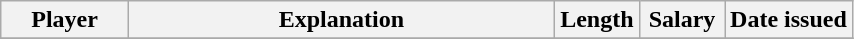<table class="wikitable" style="text-align:center;">
<tr>
<th style="width:15%;">Player</th>
<th style="width:50%;">Explanation</th>
<th style="width:10%;">Length</th>
<th style="width:10%;">Salary</th>
<th style="width:15%;">Date issued</th>
</tr>
<tr>
</tr>
</table>
